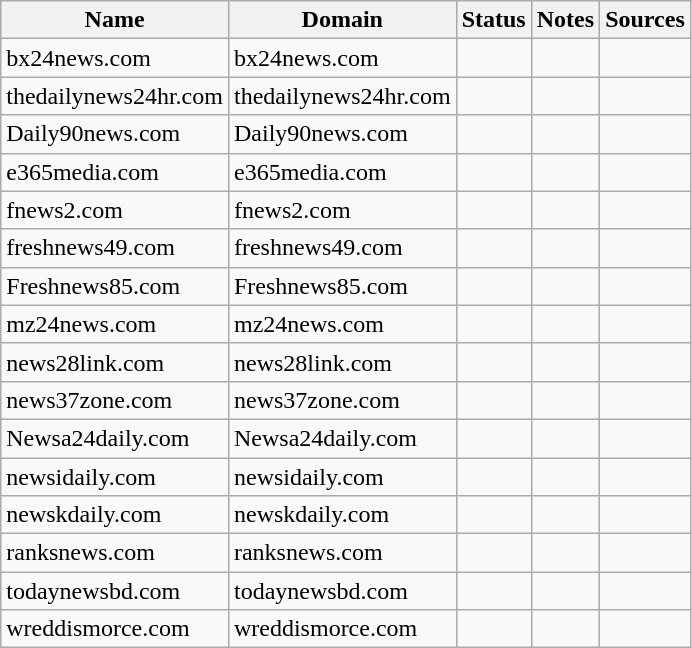<table class="wikitable sortable mw-collapsible">
<tr>
<th>Name</th>
<th>Domain</th>
<th>Status</th>
<th class="sortable">Notes</th>
<th class="unsortable">Sources</th>
</tr>
<tr>
<td>bx24news.com</td>
<td>bx24news.com</td>
<td></td>
<td></td>
<td></td>
</tr>
<tr>
<td>thedailynews24hr.com</td>
<td>thedailynews24hr.com</td>
<td></td>
<td></td>
<td></td>
</tr>
<tr>
<td>Daily90news.com</td>
<td>Daily90news.com</td>
<td></td>
<td></td>
<td></td>
</tr>
<tr>
<td>e365media.com</td>
<td>e365media.com</td>
<td></td>
<td></td>
<td></td>
</tr>
<tr>
<td>fnews2.com</td>
<td>fnews2.com</td>
<td></td>
<td></td>
<td></td>
</tr>
<tr>
<td>freshnews49.com</td>
<td>freshnews49.com</td>
<td></td>
<td></td>
<td></td>
</tr>
<tr>
<td>Freshnews85.com</td>
<td>Freshnews85.com</td>
<td></td>
<td></td>
<td></td>
</tr>
<tr>
<td>mz24news.com</td>
<td>mz24news.com</td>
<td></td>
<td></td>
<td></td>
</tr>
<tr>
<td>news28link.com</td>
<td>news28link.com</td>
<td></td>
<td></td>
<td></td>
</tr>
<tr>
<td>news37zone.com</td>
<td>news37zone.com</td>
<td></td>
<td></td>
<td></td>
</tr>
<tr>
<td>Newsa24daily.com</td>
<td>Newsa24daily.com</td>
<td></td>
<td></td>
<td></td>
</tr>
<tr>
<td>newsidaily.com</td>
<td>newsidaily.com</td>
<td></td>
<td></td>
<td></td>
</tr>
<tr>
<td>newskdaily.com</td>
<td>newskdaily.com</td>
<td></td>
<td></td>
<td></td>
</tr>
<tr>
<td>ranksnews.com</td>
<td>ranksnews.com</td>
<td></td>
<td></td>
<td></td>
</tr>
<tr>
<td>todaynewsbd.com</td>
<td>todaynewsbd.com</td>
<td></td>
<td></td>
<td></td>
</tr>
<tr>
<td>wreddismorce.com</td>
<td>wreddismorce.com</td>
<td></td>
<td></td>
<td></td>
</tr>
</table>
